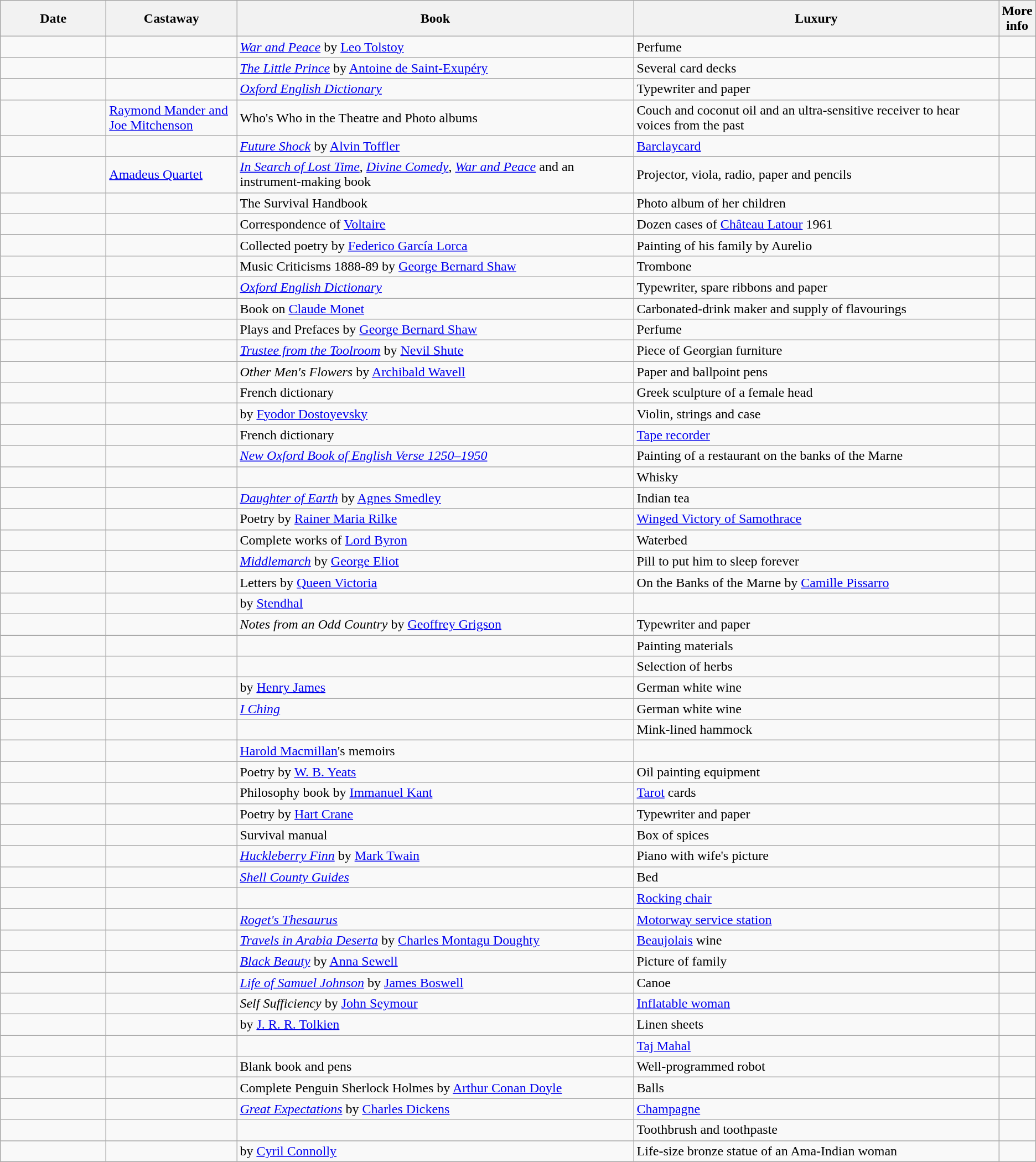<table class="wikitable sortable">
<tr>
<th width=120px>Date</th>
<th width=150px>Castaway</th>
<th>Book</th>
<th>Luxury</th>
<th class="unsortable">More<br>info</th>
</tr>
<tr>
<td></td>
<td></td>
<td><em><a href='#'>War and Peace</a></em> by <a href='#'>Leo Tolstoy</a></td>
<td>Perfume</td>
<td></td>
</tr>
<tr>
<td></td>
<td></td>
<td><em><a href='#'>The Little Prince</a></em> by <a href='#'>Antoine de Saint-Exupéry</a></td>
<td>Several card decks</td>
<td></td>
</tr>
<tr>
<td></td>
<td></td>
<td><em><a href='#'>Oxford English Dictionary</a></em></td>
<td>Typewriter and paper</td>
<td></td>
</tr>
<tr>
<td></td>
<td><a href='#'>Raymond Mander and Joe Mitchenson</a></td>
<td>Who's Who in the Theatre and Photo albums</td>
<td>Couch and coconut oil and an ultra-sensitive receiver to hear voices from the past</td>
<td></td>
</tr>
<tr>
<td></td>
<td></td>
<td><em><a href='#'>Future Shock</a></em> by <a href='#'>Alvin Toffler</a></td>
<td><a href='#'>Barclaycard</a></td>
<td></td>
</tr>
<tr>
<td></td>
<td><a href='#'>Amadeus Quartet</a></td>
<td><em><a href='#'>In Search of Lost Time</a></em>, <em><a href='#'>Divine Comedy</a></em>, <em><a href='#'>War and Peace</a></em> and an instrument-making book</td>
<td>Projector, viola, radio, paper and pencils</td>
<td></td>
</tr>
<tr>
<td></td>
<td></td>
<td>The Survival Handbook</td>
<td>Photo album of her children</td>
<td></td>
</tr>
<tr>
<td></td>
<td></td>
<td>Correspondence of <a href='#'>Voltaire</a></td>
<td>Dozen cases of <a href='#'>Château Latour</a> 1961</td>
<td></td>
</tr>
<tr>
<td></td>
<td></td>
<td>Collected poetry by <a href='#'>Federico García Lorca</a></td>
<td>Painting of his family by Aurelio</td>
<td></td>
</tr>
<tr>
<td></td>
<td></td>
<td>Music Criticisms 1888-89 by <a href='#'>George Bernard Shaw</a></td>
<td>Trombone</td>
<td></td>
</tr>
<tr>
<td></td>
<td></td>
<td><em><a href='#'>Oxford English Dictionary</a></em></td>
<td>Typewriter, spare ribbons and paper</td>
<td></td>
</tr>
<tr>
<td></td>
<td></td>
<td>Book on <a href='#'>Claude Monet</a></td>
<td>Carbonated-drink maker and supply of flavourings</td>
<td></td>
</tr>
<tr>
<td></td>
<td></td>
<td>Plays and Prefaces by <a href='#'>George Bernard Shaw</a></td>
<td>Perfume</td>
<td></td>
</tr>
<tr>
<td></td>
<td></td>
<td><em><a href='#'>Trustee from the Toolroom</a></em> by <a href='#'>Nevil Shute</a></td>
<td>Piece of Georgian furniture</td>
<td></td>
</tr>
<tr>
<td></td>
<td></td>
<td><em>Other Men's Flowers</em> by <a href='#'>Archibald Wavell</a></td>
<td>Paper and ballpoint pens</td>
<td></td>
</tr>
<tr>
<td></td>
<td></td>
<td>French dictionary</td>
<td>Greek sculpture of a female head</td>
<td></td>
</tr>
<tr>
<td></td>
<td></td>
<td> by <a href='#'>Fyodor Dostoyevsky</a></td>
<td>Violin, strings and case</td>
<td></td>
</tr>
<tr>
<td></td>
<td></td>
<td>French dictionary</td>
<td><a href='#'>Tape recorder</a></td>
<td></td>
</tr>
<tr>
<td></td>
<td></td>
<td><em><a href='#'>New Oxford Book of English Verse 1250–1950</a></em></td>
<td>Painting of a restaurant on the banks of the Marne</td>
<td></td>
</tr>
<tr>
<td></td>
<td></td>
<td></td>
<td>Whisky</td>
<td></td>
</tr>
<tr>
<td></td>
<td></td>
<td><em><a href='#'>Daughter of Earth</a></em> by <a href='#'>Agnes Smedley</a></td>
<td>Indian tea</td>
<td></td>
</tr>
<tr>
<td></td>
<td></td>
<td>Poetry by <a href='#'>Rainer Maria Rilke</a></td>
<td><a href='#'>Winged Victory of Samothrace</a></td>
<td></td>
</tr>
<tr>
<td></td>
<td></td>
<td>Complete works of <a href='#'>Lord Byron</a></td>
<td>Waterbed</td>
<td></td>
</tr>
<tr>
<td></td>
<td></td>
<td><em><a href='#'>Middlemarch</a></em> by <a href='#'>George Eliot</a></td>
<td>Pill to put him to sleep forever</td>
<td></td>
</tr>
<tr>
<td></td>
<td></td>
<td>Letters by <a href='#'>Queen Victoria</a></td>
<td>On the Banks of the Marne by <a href='#'>Camille Pissarro</a></td>
<td></td>
</tr>
<tr>
<td></td>
<td></td>
<td> by <a href='#'>Stendhal</a></td>
<td></td>
<td></td>
</tr>
<tr>
<td></td>
<td></td>
<td><em>Notes from an Odd Country</em> by <a href='#'>Geoffrey Grigson</a></td>
<td>Typewriter and paper</td>
<td></td>
</tr>
<tr>
<td></td>
<td></td>
<td></td>
<td>Painting materials</td>
<td></td>
</tr>
<tr>
<td></td>
<td></td>
<td></td>
<td>Selection of herbs</td>
<td></td>
</tr>
<tr>
<td></td>
<td></td>
<td> by <a href='#'>Henry James</a></td>
<td>German white wine</td>
<td></td>
</tr>
<tr>
<td></td>
<td></td>
<td><em><a href='#'>I Ching</a></em></td>
<td>German white wine</td>
<td></td>
</tr>
<tr>
<td></td>
<td></td>
<td></td>
<td>Mink-lined hammock</td>
<td></td>
</tr>
<tr>
<td></td>
<td></td>
<td><a href='#'>Harold Macmillan</a>'s memoirs</td>
<td></td>
<td></td>
</tr>
<tr>
<td></td>
<td></td>
<td>Poetry by <a href='#'>W. B. Yeats</a></td>
<td>Oil painting equipment</td>
<td></td>
</tr>
<tr>
<td></td>
<td></td>
<td>Philosophy book by <a href='#'>Immanuel Kant</a></td>
<td><a href='#'>Tarot</a> cards</td>
<td></td>
</tr>
<tr>
<td></td>
<td></td>
<td>Poetry by <a href='#'>Hart Crane</a></td>
<td>Typewriter and paper</td>
<td></td>
</tr>
<tr>
<td></td>
<td></td>
<td>Survival manual</td>
<td>Box of spices</td>
<td></td>
</tr>
<tr>
<td></td>
<td></td>
<td><em><a href='#'>Huckleberry Finn</a></em> by <a href='#'>Mark Twain</a></td>
<td>Piano with wife's picture</td>
<td></td>
</tr>
<tr>
<td></td>
<td></td>
<td><em><a href='#'>Shell County Guides</a></em></td>
<td>Bed</td>
<td></td>
</tr>
<tr>
<td></td>
<td></td>
<td></td>
<td><a href='#'>Rocking chair</a></td>
<td></td>
</tr>
<tr>
<td></td>
<td></td>
<td><em><a href='#'>Roget's Thesaurus</a></em></td>
<td><a href='#'>Motorway service station</a></td>
<td></td>
</tr>
<tr>
<td></td>
<td></td>
<td><em><a href='#'>Travels in Arabia Deserta</a></em> by <a href='#'>Charles Montagu Doughty</a></td>
<td><a href='#'>Beaujolais</a> wine</td>
<td></td>
</tr>
<tr>
<td></td>
<td></td>
<td><em><a href='#'>Black Beauty</a></em> by <a href='#'>Anna Sewell</a></td>
<td>Picture of family</td>
<td></td>
</tr>
<tr>
<td></td>
<td></td>
<td><em><a href='#'>Life of Samuel Johnson</a></em> by <a href='#'>James Boswell</a></td>
<td>Canoe</td>
<td></td>
</tr>
<tr>
<td></td>
<td></td>
<td><em>Self Sufficiency</em> by <a href='#'>John Seymour</a></td>
<td><a href='#'>Inflatable woman</a></td>
<td></td>
</tr>
<tr>
<td></td>
<td></td>
<td> by <a href='#'>J. R. R. Tolkien</a></td>
<td>Linen sheets</td>
<td></td>
</tr>
<tr>
<td></td>
<td></td>
<td></td>
<td><a href='#'>Taj Mahal</a></td>
<td></td>
</tr>
<tr>
<td></td>
<td></td>
<td>Blank book and pens</td>
<td>Well-programmed robot</td>
<td></td>
</tr>
<tr>
<td></td>
<td></td>
<td>Complete Penguin Sherlock Holmes by <a href='#'>Arthur Conan Doyle</a></td>
<td>Balls</td>
<td></td>
</tr>
<tr>
<td></td>
<td></td>
<td><em><a href='#'>Great Expectations</a></em> by <a href='#'>Charles Dickens</a></td>
<td><a href='#'>Champagne</a></td>
<td></td>
</tr>
<tr>
<td></td>
<td></td>
<td></td>
<td>Toothbrush and toothpaste</td>
<td></td>
</tr>
<tr>
<td></td>
<td></td>
<td> by <a href='#'>Cyril Connolly</a></td>
<td>Life-size bronze statue of an Ama-Indian woman</td>
<td></td>
</tr>
</table>
